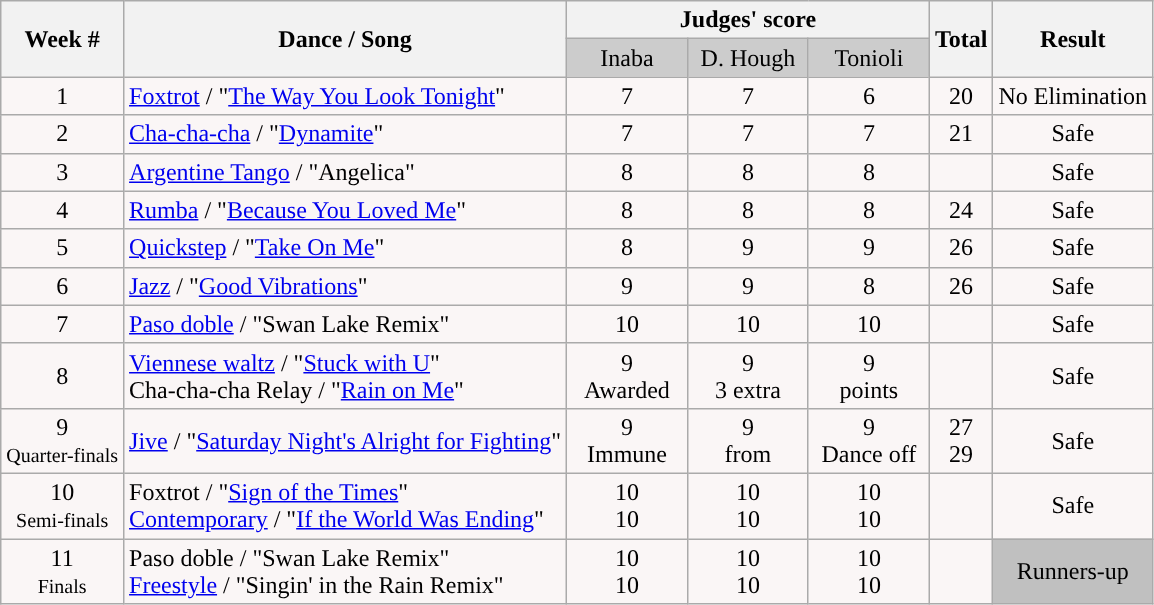<table class="wikitable" style="text-align:center;">
<tr style="text-align:center;">
<th rowspan="2" bgcolor="#CCCCCC" align="Center">Week #</th>
<th rowspan="2" bgcolor="#CCCCCC" align="Center">Dance / Song</th>
<th colspan="3" bgcolor="#CCCCCC" align="Center">Judges' score</th>
<th rowspan="2" bgcolor="#CCCCCC" align="Center">Total</th>
<th rowspan="2" bgcolor="#CCCCCC" align="Center">Result</th>
</tr>
<tr>
<td bgcolor="#CCCCCC" width="10.5%" align="center">Inaba</td>
<td bgcolor="#CCCCCC" width="10.5%" align="center">D. Hough</td>
<td bgcolor="#CCCCCC" width="10.5%" align="center">Tonioli</td>
</tr>
<tr>
<td bgcolor="FAF6F6">1</td>
<td align="left" bgcolor="FAF6F6"><a href='#'>Foxtrot</a> / "<a href='#'>The Way You Look Tonight</a>"</td>
<td bgcolor="FAF6F6">7</td>
<td bgcolor="FAF6F6">7</td>
<td bgcolor="FAF6F6">6</td>
<td bgcolor="FAF6F6">20</td>
<td bgcolor="FAF6F6">No Elimination</td>
</tr>
<tr>
<td bgcolor="FAF6F6">2</td>
<td align="left" bgcolor="FAF6F6"><a href='#'>Cha-cha-cha</a> / "<a href='#'>Dynamite</a>"</td>
<td bgcolor="FAF6F6">7</td>
<td bgcolor="FAF6F6">7</td>
<td bgcolor="FAF6F6">7</td>
<td bgcolor="FAF6F6">21</td>
<td bgcolor="FAF6F6">Safe</td>
</tr>
<tr>
<td bgcolor="FAF6F6">3</td>
<td align="left" bgcolor="FAF6F6"><a href='#'>Argentine Tango</a> / "Angelica"</td>
<td bgcolor="FAF6F6">8</td>
<td bgcolor="FAF6F6">8</td>
<td bgcolor="FAF6F6">8</td>
<td bgcolor="FAF6F6"></td>
<td bgcolor="FAF6F6">Safe</td>
</tr>
<tr>
<td bgcolor="FAF6F6">4</td>
<td align="left" bgcolor="FAF6F6"><a href='#'>Rumba</a> / "<a href='#'>Because You Loved Me</a>"</td>
<td bgcolor="FAF6F6">8</td>
<td bgcolor="FAF6F6">8</td>
<td bgcolor="FAF6F6">8</td>
<td bgcolor="FAF6F6">24</td>
<td bgcolor="FAF6F6">Safe</td>
</tr>
<tr>
<td bgcolor="FAF6F6">5</td>
<td align="left" bgcolor="FAF6F6"><a href='#'>Quickstep</a> / "<a href='#'>Take On Me</a>"</td>
<td bgcolor="FAF6F6">8</td>
<td bgcolor="FAF6F6">9</td>
<td bgcolor="FAF6F6">9</td>
<td bgcolor="FAF6F6">26</td>
<td bgcolor="FAF6F6">Safe</td>
</tr>
<tr>
<td bgcolor="FAF6F6">6</td>
<td align="left" bgcolor="FAF6F6"><a href='#'>Jazz</a> / "<a href='#'>Good Vibrations</a>"</td>
<td bgcolor="FAF6F6">9</td>
<td bgcolor="FAF6F6">9</td>
<td bgcolor="FAF6F6">8</td>
<td bgcolor="FAF6F6">26</td>
<td bgcolor="FAF6F6">Safe</td>
</tr>
<tr>
<td bgcolor="FAF6F6">7</td>
<td align="left" bgcolor="FAF6F6"><a href='#'>Paso doble</a> / "Swan Lake Remix"</td>
<td bgcolor="FAF6F6">10</td>
<td bgcolor="FAF6F6">10</td>
<td bgcolor="FAF6F6">10</td>
<td bgcolor="FAF6F6"></td>
<td bgcolor="FAF6F6">Safe</td>
</tr>
<tr>
<td bgcolor="FAF6F6">8</td>
<td align="left" bgcolor="FAF6F6"><a href='#'>Viennese waltz</a> / "<a href='#'>Stuck with U</a>"<br>Cha-cha-cha Relay / "<a href='#'>Rain on Me</a>"</td>
<td bgcolor="FAF6F6">9<br>Awarded</td>
<td bgcolor="FAF6F6">9<br>3 extra</td>
<td bgcolor="FAF6F6">9<br>points</td>
<td bgcolor="FAF6F6"><br></td>
<td bgcolor="FAF6F6">Safe</td>
</tr>
<tr>
<td bgcolor="FAF6F6">9<br><small>Quarter-finals</small></td>
<td align="left" bgcolor="FAF6F6"><a href='#'>Jive</a> / "<a href='#'>Saturday Night's Alright for Fighting</a>"</td>
<td bgcolor="FAF6F6">9<br>Immune</td>
<td bgcolor="FAF6F6">9<br>from</td>
<td bgcolor="FAF6F6">9<br>Dance off</td>
<td bgcolor="FAF6F6">27<br>29</td>
<td bgcolor="FAF6F6">Safe</td>
</tr>
<tr>
<td bgcolor="FAF6F6">10<br><small>Semi-finals</small></td>
<td align="left" bgcolor="FAF6F6">Foxtrot / "<a href='#'>Sign of the Times</a>"<br><a href='#'>Contemporary</a> / "<a href='#'>If the World Was Ending</a>"</td>
<td bgcolor="FAF6F6">10<br>10</td>
<td bgcolor="FAF6F6">10<br>10</td>
<td bgcolor="FAF6F6">10<br>10</td>
<td bgcolor="FAF6F6"><br></td>
<td bgcolor="FAF6F6">Safe</td>
</tr>
<tr>
<td bgcolor="FAF6F6">11<br><small>Finals</small></td>
<td align="left" bgcolor="FAF6F6">Paso doble / "Swan Lake Remix"<br><a href='#'>Freestyle</a> / "Singin' in the Rain Remix"</td>
<td bgcolor="FAF6F6">10<br>10</td>
<td bgcolor="FAF6F6">10<br>10</td>
<td bgcolor="FAF6F6">10<br>10</td>
<td bgcolor="FAF6F6"><br></td>
<td bgcolor="silver">Runners-up</td>
</tr>
</table>
